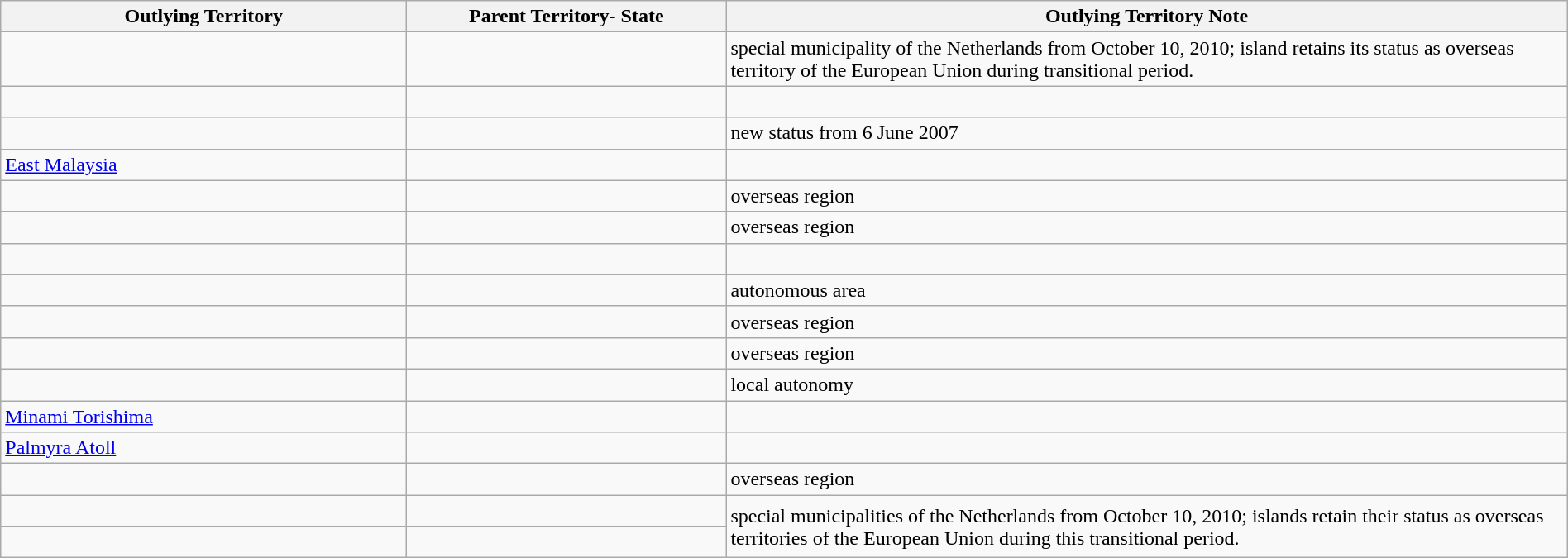<table width="100%" class="wikitable sortable">
<tr>
<th width="320px">Outlying Territory</th>
<th width="250px">Parent Territory- State</th>
<th>Outlying Territory Note</th>
</tr>
<tr>
<td><br></td>
<td></td>
<td>special municipality of the Netherlands from October 10, 2010; island retains its status as overseas territory of the European Union during transitional period.</td>
</tr>
<tr>
<td><br></td>
<td></td>
<td></td>
</tr>
<tr>
<td><br></td>
<td></td>
<td>new status from 6 June 2007</td>
</tr>
<tr>
<td> <a href='#'>East Malaysia</a> <br></td>
<td></td>
<td></td>
</tr>
<tr>
<td><br></td>
<td></td>
<td>overseas region</td>
</tr>
<tr>
<td><br></td>
<td></td>
<td>overseas region</td>
</tr>
<tr>
<td><br></td>
<td></td>
<td></td>
</tr>
<tr>
<td><br></td>
<td></td>
<td>autonomous area</td>
</tr>
<tr>
<td><br></td>
<td></td>
<td>overseas region</td>
</tr>
<tr>
<td><br></td>
<td></td>
<td>overseas region</td>
</tr>
<tr>
<td><br></td>
<td></td>
<td>local autonomy</td>
</tr>
<tr>
<td> <a href='#'>Minami Torishima</a> <br></td>
<td></td>
<td></td>
</tr>
<tr>
<td> <a href='#'>Palmyra Atoll</a><br></td>
<td></td>
<td></td>
</tr>
<tr>
<td><br></td>
<td></td>
<td>overseas region</td>
</tr>
<tr>
<td><br></td>
<td></td>
<td rowspan="2">special municipalities of the Netherlands from October 10, 2010; islands retain their status as overseas territories of the European Union during this transitional period.</td>
</tr>
<tr>
<td><br></td>
<td></td>
</tr>
</table>
